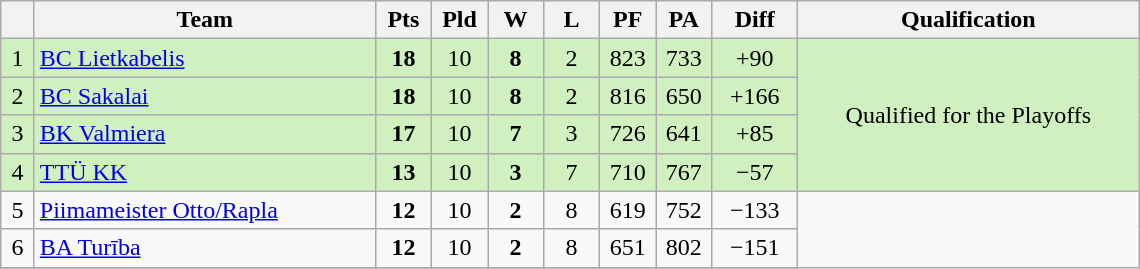<table class="wikitable" style="text-align: center;">
<tr>
<th width=15></th>
<th width=220>Team</th>
<th width=30>Pts</th>
<th width=30>Pld</th>
<th width=30>W</th>
<th width=30>L</th>
<th width=30>PF</th>
<th width=30>PA</th>
<th width=50>Diff</th>
<th width=220>Qualification</th>
</tr>
<tr bgcolor=D0F0C0>
<td>1</td>
<td align="left"> <a href='#'>BC Lietkabelis</a></td>
<td><strong>18</strong></td>
<td>10</td>
<td><strong>8</strong></td>
<td>2</td>
<td>823</td>
<td>733</td>
<td>+90</td>
<td rowspan=4 align="center">Qualified for the Playoffs</td>
</tr>
<tr bgcolor=D0F0C0>
<td>2</td>
<td align="left"> <a href='#'>BC Sakalai</a></td>
<td><strong>18</strong></td>
<td>10</td>
<td><strong>8</strong></td>
<td>2</td>
<td>816</td>
<td>650</td>
<td>+166</td>
</tr>
<tr bgcolor=D0F0C0>
<td>3</td>
<td align="left"> <a href='#'>BK Valmiera</a></td>
<td><strong>17</strong></td>
<td>10</td>
<td><strong>7</strong></td>
<td>3</td>
<td>726</td>
<td>641</td>
<td>+85</td>
</tr>
<tr bgcolor=D0F0C0>
<td>4</td>
<td align="left"> <a href='#'>TTÜ KK</a></td>
<td><strong>13</strong></td>
<td>10</td>
<td><strong>3</strong></td>
<td>7</td>
<td>710</td>
<td>767</td>
<td>−57</td>
</tr>
<tr>
<td>5</td>
<td align="left"> <a href='#'>Piimameister Otto/Rapla</a></td>
<td><strong>12</strong></td>
<td>10</td>
<td><strong>2</strong></td>
<td>8</td>
<td>619</td>
<td>752</td>
<td>−133</td>
</tr>
<tr>
<td>6</td>
<td align="left"> <a href='#'>BA Turība</a></td>
<td><strong>12</strong></td>
<td>10</td>
<td><strong>2</strong></td>
<td>8</td>
<td>651</td>
<td>802</td>
<td>−151</td>
</tr>
<tr>
</tr>
</table>
